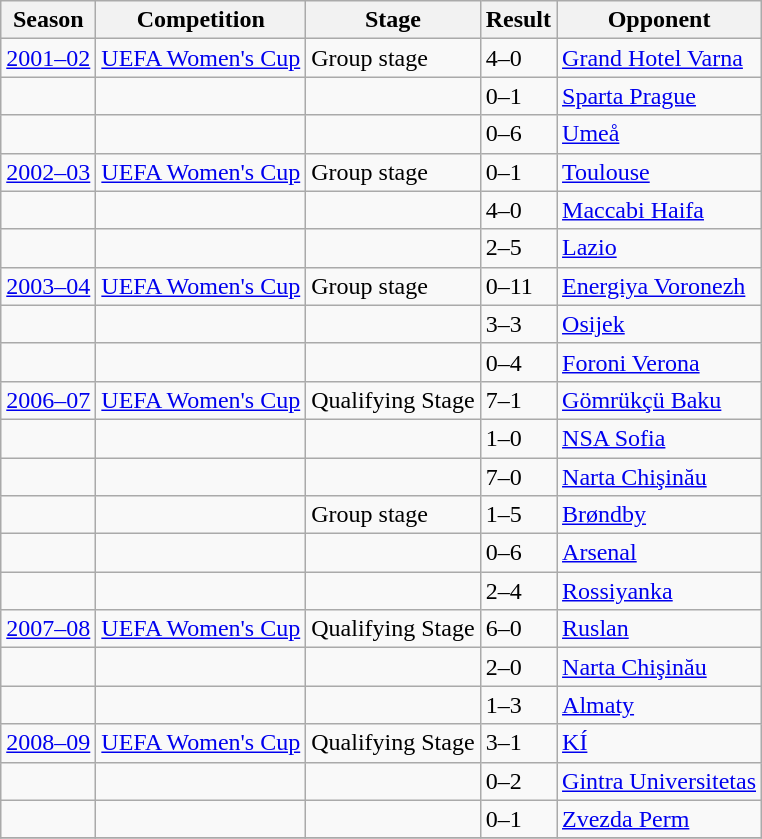<table class="wikitable">
<tr>
<th>Season</th>
<th>Competition</th>
<th>Stage</th>
<th>Result</th>
<th>Opponent</th>
</tr>
<tr>
<td><a href='#'>2001–02</a></td>
<td><a href='#'>UEFA Women's Cup</a></td>
<td>Group stage</td>
<td>4–0</td>
<td> <a href='#'>Grand Hotel Varna</a></td>
</tr>
<tr>
<td></td>
<td></td>
<td></td>
<td>0–1</td>
<td> <a href='#'>Sparta Prague</a></td>
</tr>
<tr>
<td></td>
<td></td>
<td></td>
<td>0–6</td>
<td> <a href='#'>Umeå</a></td>
</tr>
<tr>
<td><a href='#'>2002–03</a></td>
<td><a href='#'>UEFA Women's Cup</a></td>
<td>Group stage</td>
<td>0–1</td>
<td> <a href='#'>Toulouse</a></td>
</tr>
<tr>
<td></td>
<td></td>
<td></td>
<td>4–0</td>
<td> <a href='#'>Maccabi Haifa</a></td>
</tr>
<tr>
<td></td>
<td></td>
<td></td>
<td>2–5</td>
<td> <a href='#'>Lazio</a></td>
</tr>
<tr>
<td><a href='#'>2003–04</a></td>
<td><a href='#'>UEFA Women's Cup</a></td>
<td>Group stage</td>
<td>0–11</td>
<td> <a href='#'>Energiya Voronezh</a></td>
</tr>
<tr>
<td></td>
<td></td>
<td></td>
<td>3–3</td>
<td> <a href='#'>Osijek</a></td>
</tr>
<tr>
<td></td>
<td></td>
<td></td>
<td>0–4</td>
<td> <a href='#'>Foroni Verona</a></td>
</tr>
<tr>
<td><a href='#'>2006–07</a></td>
<td><a href='#'>UEFA Women's Cup</a></td>
<td>Qualifying Stage</td>
<td>7–1</td>
<td> <a href='#'>Gömrükçü Baku</a></td>
</tr>
<tr>
<td></td>
<td></td>
<td></td>
<td>1–0</td>
<td> <a href='#'>NSA Sofia</a></td>
</tr>
<tr>
<td></td>
<td></td>
<td></td>
<td>7–0</td>
<td> <a href='#'>Narta Chişinău</a></td>
</tr>
<tr>
<td></td>
<td></td>
<td>Group stage</td>
<td>1–5</td>
<td> <a href='#'>Brøndby</a></td>
</tr>
<tr>
<td></td>
<td></td>
<td></td>
<td>0–6</td>
<td> <a href='#'>Arsenal</a></td>
</tr>
<tr>
<td></td>
<td></td>
<td></td>
<td>2–4</td>
<td> <a href='#'>Rossiyanka</a></td>
</tr>
<tr>
<td><a href='#'>2007–08</a></td>
<td><a href='#'>UEFA Women's Cup</a></td>
<td>Qualifying Stage</td>
<td>6–0</td>
<td> <a href='#'>Ruslan</a></td>
</tr>
<tr>
<td></td>
<td></td>
<td></td>
<td>2–0</td>
<td> <a href='#'>Narta Chişinău</a></td>
</tr>
<tr>
<td></td>
<td></td>
<td></td>
<td>1–3</td>
<td> <a href='#'>Almaty</a></td>
</tr>
<tr>
<td><a href='#'>2008–09</a></td>
<td><a href='#'>UEFA Women's Cup</a></td>
<td>Qualifying Stage</td>
<td>3–1</td>
<td> <a href='#'>KÍ</a></td>
</tr>
<tr>
<td></td>
<td></td>
<td></td>
<td>0–2</td>
<td> <a href='#'>Gintra Universitetas</a></td>
</tr>
<tr>
<td></td>
<td></td>
<td></td>
<td>0–1</td>
<td> <a href='#'>Zvezda Perm</a></td>
</tr>
<tr>
</tr>
</table>
